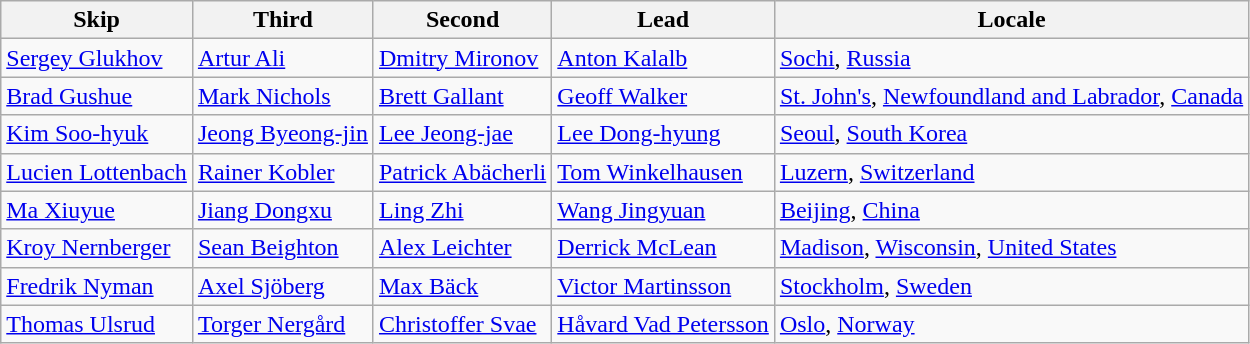<table class=wikitable>
<tr>
<th scope="col">Skip</th>
<th scope="col">Third</th>
<th scope="col">Second</th>
<th scope="col">Lead</th>
<th scope="col">Locale</th>
</tr>
<tr>
<td><a href='#'>Sergey Glukhov</a></td>
<td><a href='#'>Artur Ali</a></td>
<td><a href='#'>Dmitry Mironov</a></td>
<td><a href='#'>Anton Kalalb</a></td>
<td> <a href='#'>Sochi</a>, <a href='#'>Russia</a></td>
</tr>
<tr>
<td><a href='#'>Brad Gushue</a></td>
<td><a href='#'>Mark Nichols</a></td>
<td><a href='#'>Brett Gallant</a></td>
<td><a href='#'>Geoff Walker</a></td>
<td> <a href='#'>St. John's</a>, <a href='#'>Newfoundland and Labrador</a>, <a href='#'>Canada</a></td>
</tr>
<tr>
<td><a href='#'>Kim Soo-hyuk</a></td>
<td><a href='#'>Jeong Byeong-jin</a></td>
<td><a href='#'>Lee Jeong-jae</a></td>
<td><a href='#'>Lee Dong-hyung</a></td>
<td> <a href='#'>Seoul</a>, <a href='#'>South Korea</a></td>
</tr>
<tr>
<td><a href='#'>Lucien Lottenbach</a></td>
<td><a href='#'>Rainer Kobler</a></td>
<td><a href='#'>Patrick Abächerli</a></td>
<td><a href='#'>Tom Winkelhausen</a></td>
<td> <a href='#'>Luzern</a>, <a href='#'>Switzerland</a></td>
</tr>
<tr>
<td><a href='#'>Ma Xiuyue</a></td>
<td><a href='#'>Jiang Dongxu</a></td>
<td><a href='#'>Ling Zhi</a></td>
<td><a href='#'>Wang Jingyuan</a></td>
<td> <a href='#'>Beijing</a>, <a href='#'>China</a></td>
</tr>
<tr>
<td><a href='#'>Kroy Nernberger</a></td>
<td><a href='#'>Sean Beighton</a></td>
<td><a href='#'>Alex Leichter</a></td>
<td><a href='#'>Derrick McLean</a></td>
<td> <a href='#'>Madison</a>, <a href='#'>Wisconsin</a>, <a href='#'>United States</a></td>
</tr>
<tr>
<td><a href='#'>Fredrik Nyman</a></td>
<td><a href='#'>Axel Sjöberg</a></td>
<td><a href='#'>Max Bäck</a></td>
<td><a href='#'>Victor Martinsson</a></td>
<td> <a href='#'>Stockholm</a>, <a href='#'>Sweden</a></td>
</tr>
<tr>
<td><a href='#'>Thomas Ulsrud</a></td>
<td><a href='#'>Torger Nergård</a></td>
<td><a href='#'>Christoffer Svae</a></td>
<td><a href='#'>Håvard Vad Petersson</a></td>
<td> <a href='#'>Oslo</a>, <a href='#'>Norway</a></td>
</tr>
</table>
